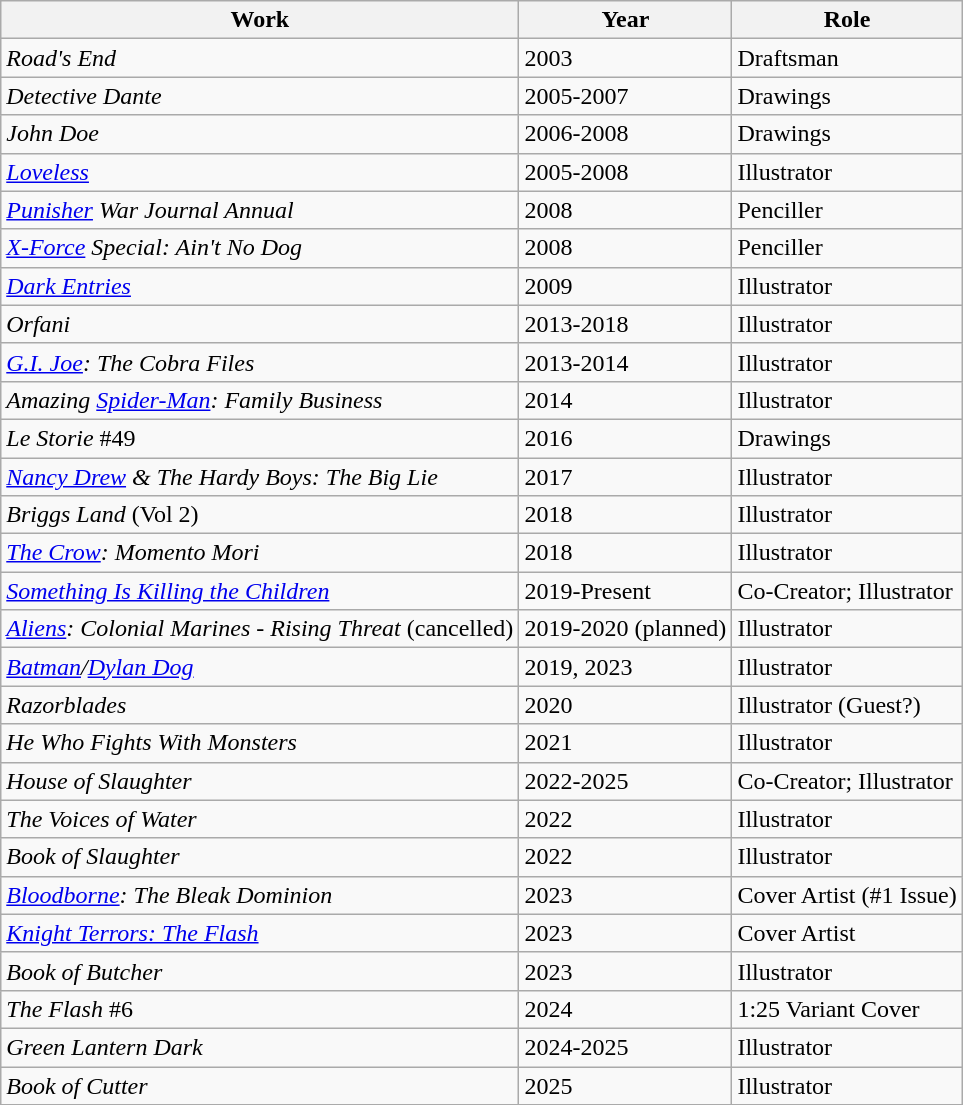<table class="wikitable sortable">
<tr>
<th>Work</th>
<th>Year</th>
<th>Role</th>
</tr>
<tr>
<td><em>Road's End</em></td>
<td>2003</td>
<td>Draftsman</td>
</tr>
<tr>
<td><em>Detective Dante</em></td>
<td>2005-2007</td>
<td>Drawings</td>
</tr>
<tr>
<td><em>John Doe</em></td>
<td>2006-2008</td>
<td>Drawings</td>
</tr>
<tr>
<td><a href='#'><em>Loveless</em></a></td>
<td>2005-2008</td>
<td>Illustrator</td>
</tr>
<tr>
<td><em><a href='#'>Punisher</a> War Journal Annual</em></td>
<td>2008</td>
<td>Penciller</td>
</tr>
<tr>
<td><em><a href='#'>X-Force</a> Special: Ain't No Dog</em></td>
<td>2008</td>
<td>Penciller</td>
</tr>
<tr>
<td><a href='#'><em>Dark Entries</em></a></td>
<td>2009</td>
<td>Illustrator</td>
</tr>
<tr>
<td><em>Orfani</em></td>
<td>2013-2018</td>
<td>Illustrator</td>
</tr>
<tr>
<td><em><a href='#'>G.I. Joe</a>: The Cobra Files</em></td>
<td>2013-2014</td>
<td>Illustrator</td>
</tr>
<tr>
<td><em>Amazing <a href='#'>Spider-Man</a>: Family Business</em></td>
<td>2014</td>
<td>Illustrator</td>
</tr>
<tr>
<td><em>Le Storie</em> #49</td>
<td>2016</td>
<td>Drawings</td>
</tr>
<tr>
<td><em><a href='#'>Nancy Drew</a> & The Hardy Boys: The Big Lie</em></td>
<td>2017</td>
<td>Illustrator</td>
</tr>
<tr>
<td><em>Briggs Land</em> (Vol 2)</td>
<td>2018</td>
<td>Illustrator</td>
</tr>
<tr>
<td><em><a href='#'>The Crow</a>: Momento Mori</em></td>
<td>2018</td>
<td>Illustrator</td>
</tr>
<tr>
<td><em><a href='#'>Something Is Killing the Children</a></em></td>
<td>2019-Present</td>
<td>Co-Creator; Illustrator</td>
</tr>
<tr>
<td><em><a href='#'>Aliens</a>: Colonial Marines - Rising Threat</em> (cancelled)</td>
<td>2019-2020 (planned)</td>
<td>Illustrator</td>
</tr>
<tr>
<td><em><a href='#'>Batman</a>/<a href='#'>Dylan Dog</a></em></td>
<td>2019, 2023</td>
<td>Illustrator</td>
</tr>
<tr>
<td><em>Razorblades</em></td>
<td>2020</td>
<td>Illustrator (Guest?)</td>
</tr>
<tr>
<td><em>He Who Fights With Monsters</em></td>
<td>2021</td>
<td>Illustrator</td>
</tr>
<tr>
<td><em>House of Slaughter</em></td>
<td>2022-2025</td>
<td>Co-Creator; Illustrator</td>
</tr>
<tr>
<td><em>The Voices of Water</em></td>
<td>2022</td>
<td>Illustrator</td>
</tr>
<tr>
<td><em>Book of Slaughter</em></td>
<td>2022</td>
<td>Illustrator</td>
</tr>
<tr>
<td><em><a href='#'>Bloodborne</a>: The Bleak Dominion</em></td>
<td>2023</td>
<td>Cover Artist (#1 Issue)</td>
</tr>
<tr>
<td><em><a href='#'>Knight Terrors: The Flash</a></em></td>
<td>2023</td>
<td>Cover Artist</td>
</tr>
<tr>
<td><em>Book of Butcher</em></td>
<td>2023</td>
<td>Illustrator</td>
</tr>
<tr>
<td><em>The Flash</em> #6</td>
<td>2024</td>
<td>1:25 Variant Cover</td>
</tr>
<tr>
<td><em>Green Lantern Dark</em></td>
<td>2024-2025</td>
<td>Illustrator</td>
</tr>
<tr>
<td><em>Book of Cutter</em></td>
<td>2025</td>
<td>Illustrator</td>
</tr>
</table>
